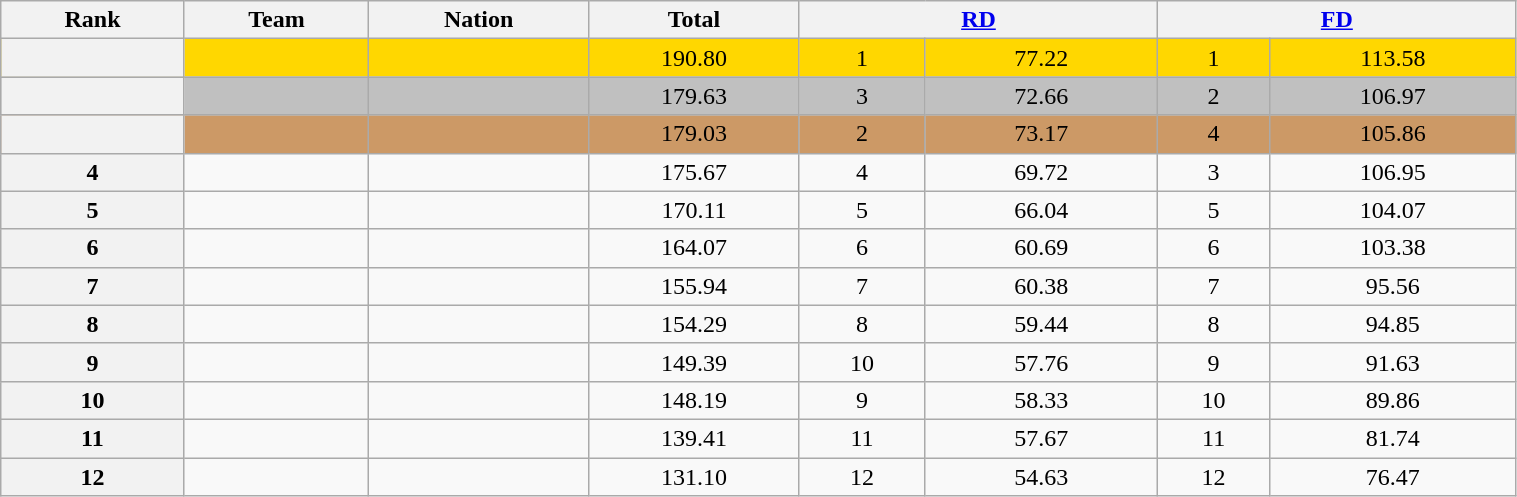<table class="wikitable sortable" style="text-align:center; width:80%">
<tr>
<th scope="col">Rank</th>
<th scope="col">Team</th>
<th scope="col">Nation</th>
<th scope="col">Total</th>
<th scope="col" colspan="2" width="80px"><a href='#'>RD</a></th>
<th scope="col" colspan="2" width="80px"><a href='#'>FD</a></th>
</tr>
<tr bgcolor="gold">
<th scope="row"></th>
<td align="left"></td>
<td align="left"></td>
<td>190.80</td>
<td>1</td>
<td>77.22</td>
<td>1</td>
<td>113.58</td>
</tr>
<tr bgcolor="silver">
<th scope="row"></th>
<td align="left"></td>
<td align="left"></td>
<td>179.63</td>
<td>3</td>
<td>72.66</td>
<td>2</td>
<td>106.97</td>
</tr>
<tr bgcolor="cc9966">
<th scope="row"></th>
<td align="left"></td>
<td align="left"></td>
<td>179.03</td>
<td>2</td>
<td>73.17</td>
<td>4</td>
<td>105.86</td>
</tr>
<tr>
<th scope="row">4</th>
<td align="left"></td>
<td align="left"></td>
<td>175.67</td>
<td>4</td>
<td>69.72</td>
<td>3</td>
<td>106.95</td>
</tr>
<tr>
<th scope="row">5</th>
<td align="left"></td>
<td align="left"></td>
<td>170.11</td>
<td>5</td>
<td>66.04</td>
<td>5</td>
<td>104.07</td>
</tr>
<tr>
<th scope="row">6</th>
<td align="left"></td>
<td align="left"></td>
<td>164.07</td>
<td>6</td>
<td>60.69</td>
<td>6</td>
<td>103.38</td>
</tr>
<tr>
<th scope="row">7</th>
<td align="left"></td>
<td align="left"></td>
<td>155.94</td>
<td>7</td>
<td>60.38</td>
<td>7</td>
<td>95.56</td>
</tr>
<tr>
<th scope="row">8</th>
<td align="left"></td>
<td align="left"></td>
<td>154.29</td>
<td>8</td>
<td>59.44</td>
<td>8</td>
<td>94.85</td>
</tr>
<tr>
<th scope="row">9</th>
<td align="left"></td>
<td align="left"></td>
<td>149.39</td>
<td>10</td>
<td>57.76</td>
<td>9</td>
<td>91.63</td>
</tr>
<tr>
<th scope="row">10</th>
<td align="left"></td>
<td align="left"></td>
<td>148.19</td>
<td>9</td>
<td>58.33</td>
<td>10</td>
<td>89.86</td>
</tr>
<tr>
<th scope="row">11</th>
<td align="left"></td>
<td align="left"></td>
<td>139.41</td>
<td>11</td>
<td>57.67</td>
<td>11</td>
<td>81.74</td>
</tr>
<tr>
<th scope="row">12</th>
<td align="left"></td>
<td align="left"></td>
<td>131.10</td>
<td>12</td>
<td>54.63</td>
<td>12</td>
<td>76.47</td>
</tr>
</table>
